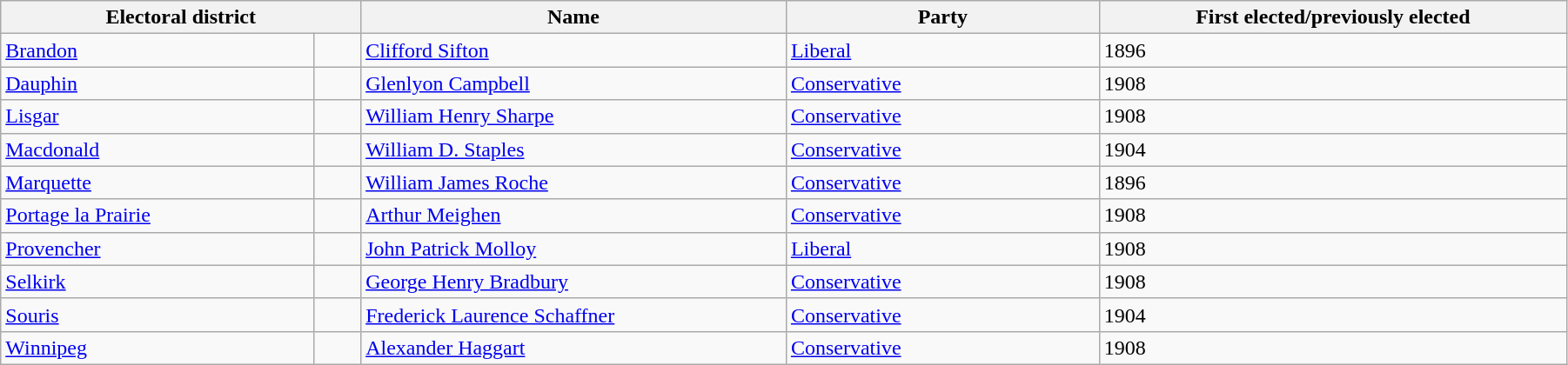<table class="wikitable" width=95%>
<tr>
<th colspan=2 width=23%>Electoral district</th>
<th>Name</th>
<th width=20%>Party</th>
<th>First elected/previously elected</th>
</tr>
<tr>
<td width=20%><a href='#'>Brandon</a></td>
<td></td>
<td><a href='#'>Clifford Sifton</a></td>
<td><a href='#'>Liberal</a></td>
<td>1896</td>
</tr>
<tr>
<td><a href='#'>Dauphin</a></td>
<td></td>
<td><a href='#'>Glenlyon Campbell</a></td>
<td><a href='#'>Conservative</a></td>
<td>1908</td>
</tr>
<tr>
<td><a href='#'>Lisgar</a></td>
<td></td>
<td><a href='#'>William Henry Sharpe</a></td>
<td><a href='#'>Conservative</a></td>
<td>1908</td>
</tr>
<tr>
<td><a href='#'>Macdonald</a></td>
<td></td>
<td><a href='#'>William D. Staples</a></td>
<td><a href='#'>Conservative</a></td>
<td>1904</td>
</tr>
<tr>
<td><a href='#'>Marquette</a></td>
<td></td>
<td><a href='#'>William James Roche</a></td>
<td><a href='#'>Conservative</a></td>
<td>1896</td>
</tr>
<tr>
<td><a href='#'>Portage la Prairie</a></td>
<td></td>
<td><a href='#'>Arthur Meighen</a></td>
<td><a href='#'>Conservative</a></td>
<td>1908</td>
</tr>
<tr>
<td><a href='#'>Provencher</a></td>
<td></td>
<td><a href='#'>John Patrick Molloy</a></td>
<td><a href='#'>Liberal</a></td>
<td>1908</td>
</tr>
<tr>
<td><a href='#'>Selkirk</a></td>
<td></td>
<td><a href='#'>George Henry Bradbury</a></td>
<td><a href='#'>Conservative</a></td>
<td>1908</td>
</tr>
<tr>
<td><a href='#'>Souris</a></td>
<td></td>
<td><a href='#'>Frederick Laurence Schaffner</a></td>
<td><a href='#'>Conservative</a></td>
<td>1904</td>
</tr>
<tr>
<td><a href='#'>Winnipeg</a></td>
<td></td>
<td><a href='#'>Alexander Haggart</a></td>
<td><a href='#'>Conservative</a></td>
<td>1908</td>
</tr>
</table>
